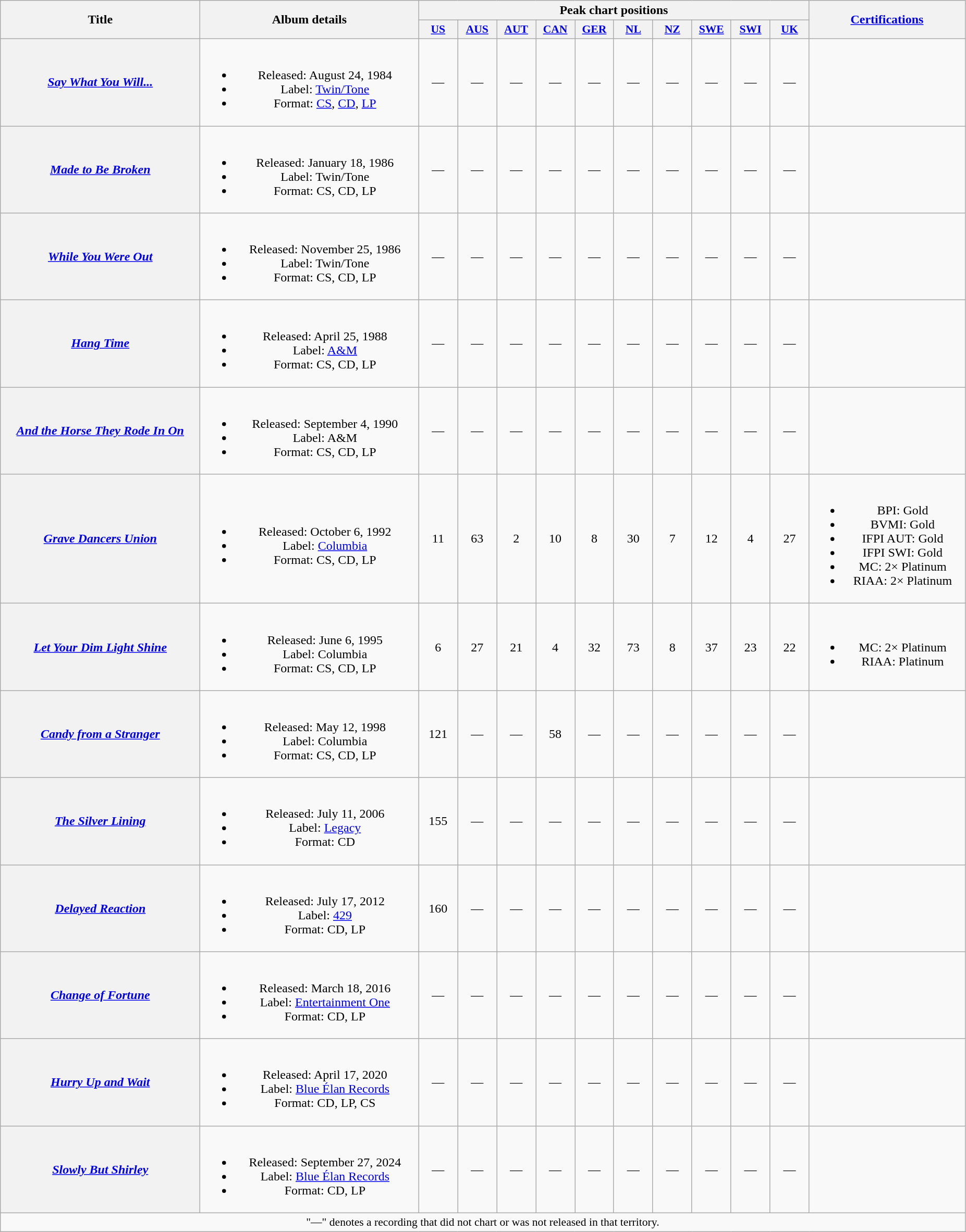<table class="wikitable plainrowheaders" style="text-align:center;">
<tr>
<th scope="col" rowspan="2" style="width:15.5em;">Title</th>
<th scope="col" rowspan="2" style="width:17em;">Album details</th>
<th scope="col" colspan="10">Peak chart positions</th>
<th scope="col" rowspan="2" style="width:12em;"><a href='#'>Certifications</a></th>
</tr>
<tr>
<th scope="col" style="width:3em;font-size:90%;"><a href='#'>US</a><br></th>
<th scope="col" style="width:3em;font-size:90%;"><a href='#'>AUS</a><br></th>
<th scope="col" style="width:3em;font-size:90%;"><a href='#'>AUT</a><br></th>
<th scope="col" style="width:3em;font-size:90%;"><a href='#'>CAN</a><br></th>
<th scope="col" style="width:3em;font-size:90%;"><a href='#'>GER</a><br></th>
<th scope="col" style="width:3em;font-size:90%;"><a href='#'>NL</a><br></th>
<th scope="col" style="width:3em;font-size:90%;"><a href='#'>NZ</a><br></th>
<th scope="col" style="width:3em;font-size:90%;"><a href='#'>SWE</a><br></th>
<th scope="col" style="width:3em;font-size:90%;"><a href='#'>SWI</a><br></th>
<th scope="col" style="width:3em;font-size:90%;"><a href='#'>UK</a><br></th>
</tr>
<tr>
<th scope="row"><em><a href='#'>Say What You Will...</a></em></th>
<td><br><ul><li>Released: August 24, 1984</li><li>Label: <a href='#'>Twin/Tone</a></li><li>Format: <a href='#'>CS</a>, <a href='#'>CD</a>, <a href='#'>LP</a></li></ul></td>
<td>—</td>
<td>—</td>
<td>—</td>
<td>—</td>
<td>—</td>
<td>—</td>
<td>—</td>
<td>—</td>
<td>—</td>
<td>—</td>
<td></td>
</tr>
<tr>
<th scope="row"><em><a href='#'>Made to Be Broken</a></em></th>
<td><br><ul><li>Released: January 18, 1986</li><li>Label: Twin/Tone</li><li>Format: CS, CD, LP</li></ul></td>
<td>—</td>
<td>—</td>
<td>—</td>
<td>—</td>
<td>—</td>
<td>—</td>
<td>—</td>
<td>—</td>
<td>—</td>
<td>—</td>
<td></td>
</tr>
<tr>
<th scope="row"><em><a href='#'>While You Were Out</a></em></th>
<td><br><ul><li>Released: November 25, 1986</li><li>Label: Twin/Tone</li><li>Format: CS, CD, LP</li></ul></td>
<td>—</td>
<td>—</td>
<td>—</td>
<td>—</td>
<td>—</td>
<td>—</td>
<td>—</td>
<td>—</td>
<td>—</td>
<td>—</td>
<td></td>
</tr>
<tr>
<th scope="row"><em><a href='#'>Hang Time</a></em></th>
<td><br><ul><li>Released: April 25, 1988</li><li>Label: <a href='#'>A&M</a></li><li>Format: CS, CD, LP</li></ul></td>
<td>—</td>
<td>—</td>
<td>—</td>
<td>—</td>
<td>—</td>
<td>—</td>
<td>—</td>
<td>—</td>
<td>—</td>
<td>—</td>
<td></td>
</tr>
<tr>
<th scope="row"><em><a href='#'>And the Horse They Rode In On</a></em></th>
<td><br><ul><li>Released: September 4, 1990</li><li>Label: A&M</li><li>Format: CS, CD, LP</li></ul></td>
<td>—</td>
<td>—</td>
<td>—</td>
<td>—</td>
<td>—</td>
<td>—</td>
<td>—</td>
<td>—</td>
<td>—</td>
<td>—</td>
<td></td>
</tr>
<tr>
<th scope="row"><em><a href='#'>Grave Dancers Union</a></em></th>
<td><br><ul><li>Released: October 6, 1992</li><li>Label: <a href='#'>Columbia</a></li><li>Format: CS, CD, LP</li></ul></td>
<td>11</td>
<td>63</td>
<td>2</td>
<td>10</td>
<td>8</td>
<td>30</td>
<td>7</td>
<td>12</td>
<td>4</td>
<td>27</td>
<td><br><ul><li>BPI: Gold</li><li>BVMI: Gold</li><li>IFPI AUT: Gold</li><li>IFPI SWI: Gold</li><li>MC: 2× Platinum</li><li>RIAA: 2× Platinum</li></ul></td>
</tr>
<tr>
<th scope="row"><em><a href='#'>Let Your Dim Light Shine</a></em></th>
<td><br><ul><li>Released: June 6, 1995</li><li>Label: Columbia</li><li>Format: CS, CD, LP</li></ul></td>
<td>6</td>
<td>27</td>
<td>21</td>
<td>4</td>
<td>32</td>
<td>73</td>
<td>8</td>
<td>37</td>
<td>23</td>
<td>22</td>
<td><br><ul><li>MC: 2× Platinum</li><li>RIAA: Platinum</li></ul></td>
</tr>
<tr>
<th scope="row"><em><a href='#'>Candy from a Stranger</a></em></th>
<td><br><ul><li>Released: May 12, 1998</li><li>Label: Columbia</li><li>Format: CS, CD, LP</li></ul></td>
<td>121</td>
<td>—</td>
<td>—</td>
<td>58</td>
<td>—</td>
<td>—</td>
<td>—</td>
<td>—</td>
<td>—</td>
<td>—</td>
<td></td>
</tr>
<tr>
<th scope="row"><em><a href='#'>The Silver Lining</a></em></th>
<td><br><ul><li>Released: July 11, 2006</li><li>Label: <a href='#'>Legacy</a></li><li>Format: CD</li></ul></td>
<td>155</td>
<td>—</td>
<td>—</td>
<td>—</td>
<td>—</td>
<td>—</td>
<td>—</td>
<td>—</td>
<td>—</td>
<td>—</td>
<td></td>
</tr>
<tr>
<th scope="row"><em><a href='#'>Delayed Reaction</a></em></th>
<td><br><ul><li>Released: July 17, 2012</li><li>Label: <a href='#'>429</a></li><li>Format: CD, LP</li></ul></td>
<td>160</td>
<td>—</td>
<td>—</td>
<td>—</td>
<td>—</td>
<td>—</td>
<td>—</td>
<td>—</td>
<td>—</td>
<td>—</td>
<td></td>
</tr>
<tr>
<th scope="row"><em><a href='#'>Change of Fortune</a></em></th>
<td><br><ul><li>Released: March 18, 2016</li><li>Label: <a href='#'>Entertainment One</a></li><li>Format: CD, LP</li></ul></td>
<td>—</td>
<td>—</td>
<td>—</td>
<td>—</td>
<td>—</td>
<td>—</td>
<td>—</td>
<td>—</td>
<td>—</td>
<td>—</td>
<td></td>
</tr>
<tr>
<th scope="row"><em><a href='#'>Hurry Up and Wait</a></em></th>
<td><br><ul><li>Released: April 17, 2020</li><li>Label: <a href='#'>Blue Élan Records</a></li><li>Format: CD, LP, CS</li></ul></td>
<td>—</td>
<td>—</td>
<td>—</td>
<td>—</td>
<td>—</td>
<td>—</td>
<td>—</td>
<td>—</td>
<td>—</td>
<td>—</td>
<td></td>
</tr>
<tr>
<th scope="row"><em><a href='#'>Slowly But Shirley</a></em></th>
<td><br><ul><li>Released: September 27, 2024</li><li>Label: <a href='#'>Blue Élan Records</a></li><li>Format: CD, LP</li></ul></td>
<td>—</td>
<td>—</td>
<td>—</td>
<td>—</td>
<td>—</td>
<td>—</td>
<td>—</td>
<td>—</td>
<td>—</td>
<td>—</td>
<td></td>
</tr>
<tr>
<td colspan="13" style="font-size:90%">"—" denotes a recording that did not chart or was not released in that territory.</td>
</tr>
</table>
